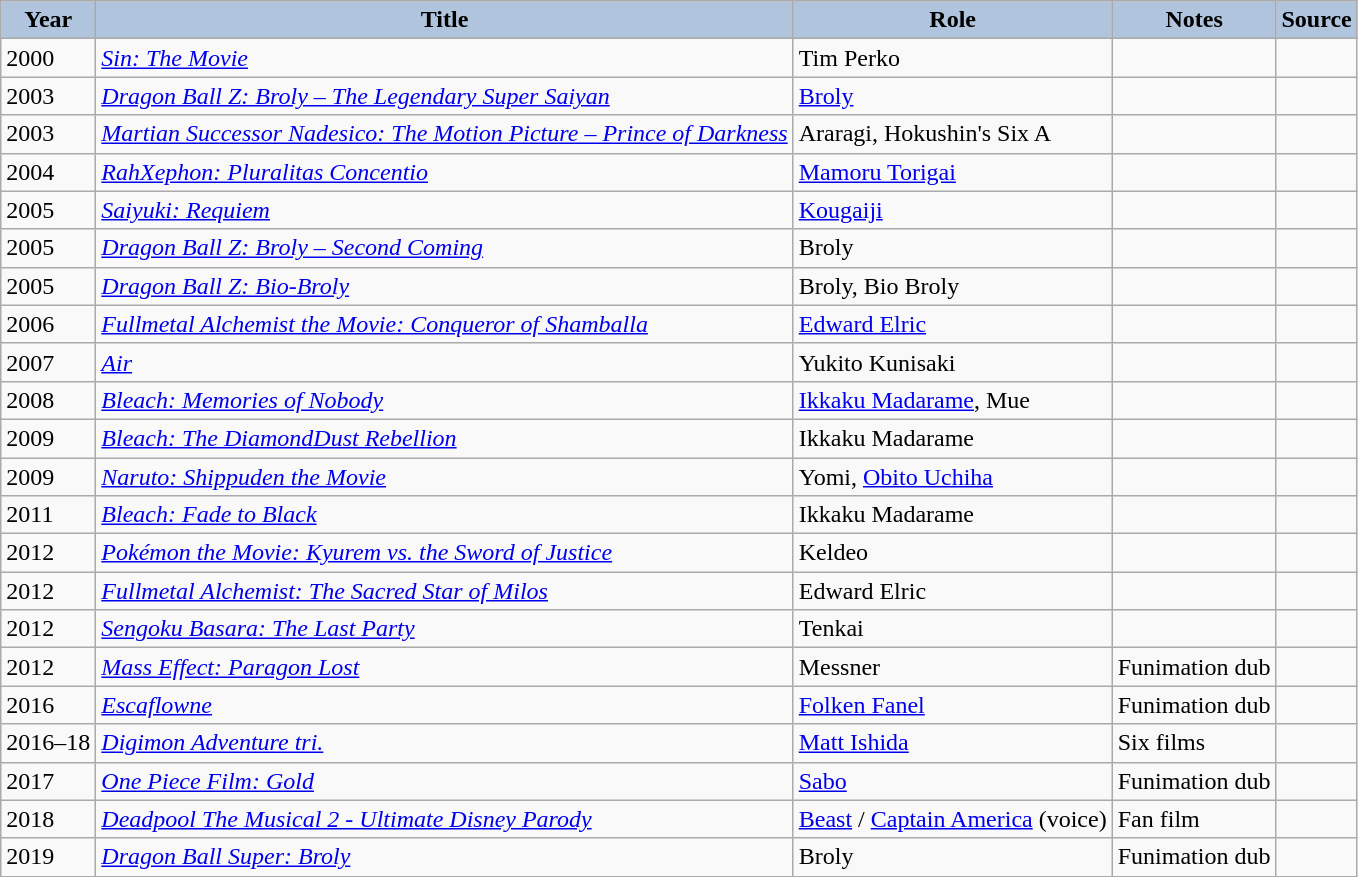<table class="wikitable sortable plainrowheaders" style="width=100%;">
<tr>
<th style="background:#b0c4de;">Year</th>
<th style="background:#b0c4de;">Title</th>
<th style="background:#b0c4de;">Role</th>
<th style="background:#b0c4de;">Notes</th>
<th style="background:#b0c4de;">Source</th>
</tr>
<tr>
<td>2000</td>
<td><em><a href='#'>Sin: The Movie</a></em></td>
<td>Tim Perko</td>
<td></td>
<td></td>
</tr>
<tr>
<td>2003</td>
<td><em><a href='#'>Dragon Ball Z: Broly – The Legendary Super Saiyan</a></em></td>
<td><a href='#'>Broly</a></td>
<td></td>
<td></td>
</tr>
<tr>
<td>2003</td>
<td><em><a href='#'>Martian Successor Nadesico: The Motion Picture – Prince of Darkness</a></em></td>
<td>Araragi, Hokushin's Six A</td>
<td></td>
<td></td>
</tr>
<tr>
<td>2004</td>
<td><em><a href='#'>RahXephon: Pluralitas Concentio</a></em></td>
<td><a href='#'>Mamoru Torigai</a></td>
<td></td>
<td></td>
</tr>
<tr>
<td>2005</td>
<td><em><a href='#'>Saiyuki: Requiem</a></em></td>
<td><a href='#'>Kougaiji</a></td>
<td></td>
<td></td>
</tr>
<tr>
<td>2005</td>
<td><em><a href='#'>Dragon Ball Z: Broly – Second Coming</a></em></td>
<td>Broly</td>
<td></td>
<td></td>
</tr>
<tr>
<td>2005</td>
<td><em><a href='#'>Dragon Ball Z: Bio-Broly</a></em></td>
<td>Broly, Bio Broly</td>
<td></td>
<td></td>
</tr>
<tr>
<td>2006</td>
<td><em><a href='#'>Fullmetal Alchemist the Movie: Conqueror of Shamballa</a></em></td>
<td><a href='#'>Edward Elric</a></td>
<td></td>
<td></td>
</tr>
<tr>
<td>2007</td>
<td><em><a href='#'>Air</a></em></td>
<td>Yukito Kunisaki</td>
<td></td>
<td></td>
</tr>
<tr>
<td>2008</td>
<td><em><a href='#'>Bleach: Memories of Nobody</a></em></td>
<td><a href='#'>Ikkaku Madarame</a>, Mue</td>
<td></td>
<td></td>
</tr>
<tr>
<td>2009</td>
<td><em><a href='#'>Bleach: The DiamondDust Rebellion</a></em></td>
<td>Ikkaku Madarame</td>
<td></td>
<td></td>
</tr>
<tr>
<td>2009</td>
<td><em><a href='#'>Naruto: Shippuden the Movie</a></em></td>
<td>Yomi, <a href='#'>Obito Uchiha</a></td>
<td></td>
<td></td>
</tr>
<tr>
<td>2011</td>
<td><em><a href='#'>Bleach: Fade to Black</a></em></td>
<td>Ikkaku Madarame</td>
<td></td>
<td></td>
</tr>
<tr>
<td>2012</td>
<td><em><a href='#'>Pokémon the Movie: Kyurem vs. the Sword of Justice</a></em></td>
<td>Keldeo</td>
<td></td>
<td></td>
</tr>
<tr>
<td>2012</td>
<td><em><a href='#'>Fullmetal Alchemist: The Sacred Star of Milos</a></em></td>
<td>Edward Elric</td>
<td></td>
<td></td>
</tr>
<tr>
<td>2012</td>
<td><em><a href='#'>Sengoku Basara: The Last Party</a></em></td>
<td>Tenkai</td>
<td></td>
<td></td>
</tr>
<tr>
<td>2012</td>
<td><em><a href='#'>Mass Effect: Paragon Lost</a></em></td>
<td>Messner</td>
<td>Funimation dub</td>
<td></td>
</tr>
<tr>
<td>2016</td>
<td><em><a href='#'>Escaflowne</a></em></td>
<td><a href='#'>Folken Fanel</a></td>
<td>Funimation dub</td>
<td></td>
</tr>
<tr>
<td>2016–18</td>
<td><em><a href='#'>Digimon Adventure tri.</a></em></td>
<td><a href='#'>Matt Ishida</a></td>
<td>Six films</td>
<td></td>
</tr>
<tr>
<td>2017</td>
<td><em><a href='#'>One Piece Film: Gold</a></em></td>
<td><a href='#'>Sabo</a></td>
<td>Funimation dub</td>
<td></td>
</tr>
<tr>
<td>2018</td>
<td><em><a href='#'>Deadpool The Musical 2 - Ultimate Disney Parody</a></em></td>
<td><a href='#'>Beast</a> / <a href='#'>Captain America</a> (voice)</td>
<td>Fan film</td>
<td></td>
</tr>
<tr>
<td>2019</td>
<td><em><a href='#'>Dragon Ball Super: Broly</a></em></td>
<td>Broly</td>
<td>Funimation dub</td>
<td></td>
</tr>
</table>
